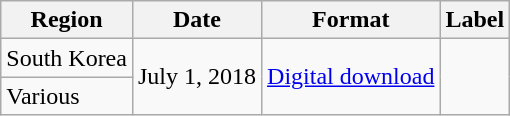<table class = "wikitable plainrowheaders">
<tr>
<th>Region</th>
<th>Date</th>
<th>Format</th>
<th>Label</th>
</tr>
<tr>
<td>South Korea</td>
<td rowspan="2">July 1, 2018</td>
<td rowspan="2"><a href='#'>Digital download</a></td>
<td rowspan="2"></td>
</tr>
<tr>
<td>Various</td>
</tr>
</table>
